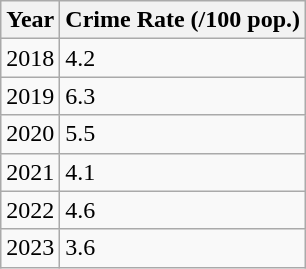<table class="wikitable">
<tr>
<th>Year</th>
<th>Crime Rate (/100 pop.)</th>
</tr>
<tr>
<td>2018</td>
<td>4.2</td>
</tr>
<tr>
<td>2019</td>
<td>6.3</td>
</tr>
<tr>
<td>2020</td>
<td>5.5</td>
</tr>
<tr>
<td>2021</td>
<td>4.1</td>
</tr>
<tr>
<td>2022</td>
<td>4.6</td>
</tr>
<tr>
<td>2023</td>
<td>3.6</td>
</tr>
</table>
